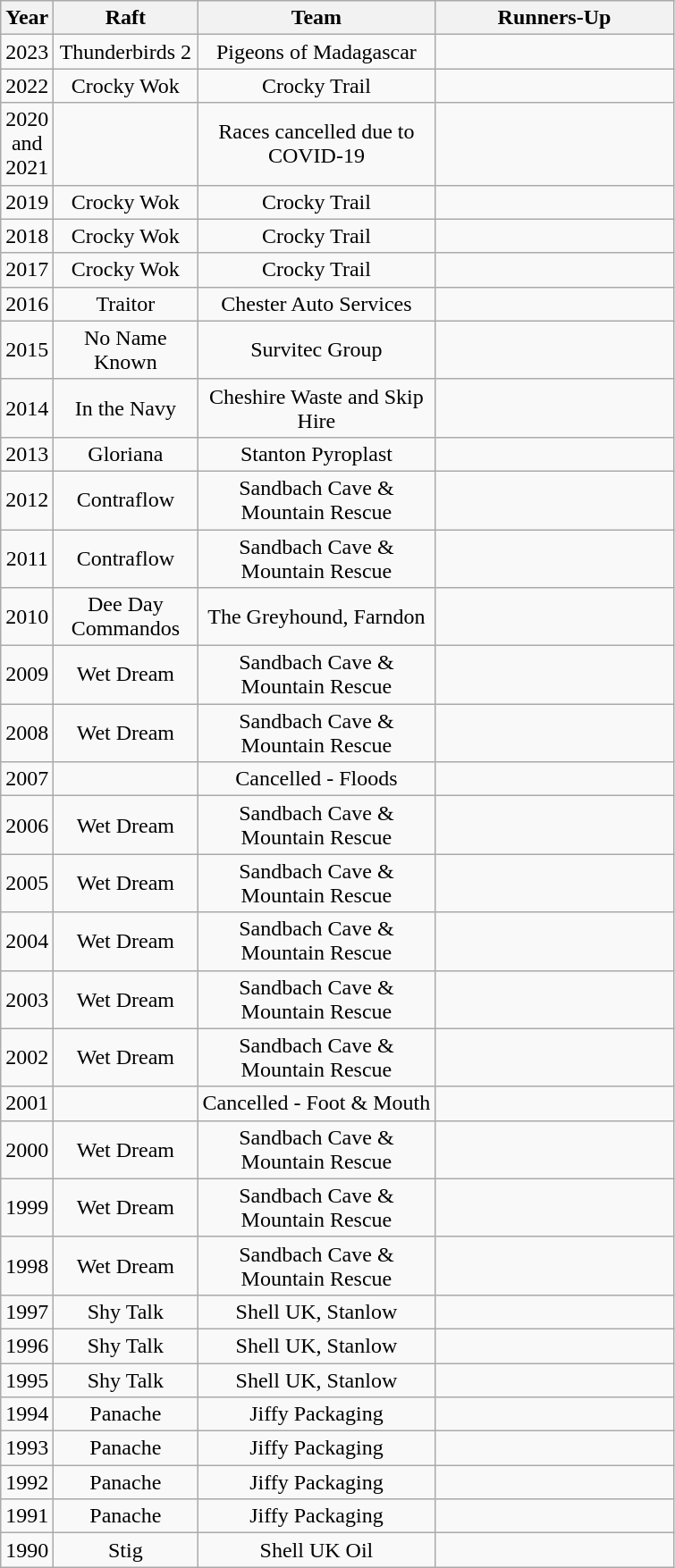<table class="wikitable" style="text-align:center;">
<tr>
<th width="30">Year</th>
<th width="100">Raft</th>
<th width="170">Team</th>
<th width="170">Runners-Up</th>
</tr>
<tr>
<td>2023</td>
<td>Thunderbirds 2</td>
<td>Pigeons of Madagascar</td>
<td></td>
</tr>
<tr>
<td>2022</td>
<td>Crocky Wok</td>
<td>Crocky Trail</td>
<td></td>
</tr>
<tr>
<td>2020 and 2021</td>
<td></td>
<td>Races cancelled due to COVID-19</td>
<td></td>
</tr>
<tr>
<td>2019</td>
<td>Crocky Wok</td>
<td>Crocky Trail</td>
<td></td>
</tr>
<tr>
<td>2018</td>
<td>Crocky Wok</td>
<td>Crocky Trail</td>
<td></td>
</tr>
<tr>
<td>2017</td>
<td>Crocky Wok</td>
<td>Crocky Trail</td>
<td></td>
</tr>
<tr>
<td>2016</td>
<td>Traitor</td>
<td>Chester Auto Services</td>
<td></td>
</tr>
<tr>
<td>2015</td>
<td>No Name Known</td>
<td>Survitec Group</td>
<td></td>
</tr>
<tr>
<td>2014</td>
<td>In the Navy</td>
<td>Cheshire Waste and Skip Hire</td>
<td></td>
</tr>
<tr>
<td>2013</td>
<td>Gloriana</td>
<td>Stanton Pyroplast</td>
<td></td>
</tr>
<tr>
<td>2012</td>
<td>Contraflow</td>
<td>Sandbach Cave & Mountain Rescue</td>
<td></td>
</tr>
<tr>
<td>2011</td>
<td>Contraflow</td>
<td>Sandbach Cave & Mountain Rescue</td>
<td></td>
</tr>
<tr>
<td>2010</td>
<td>Dee Day Commandos</td>
<td>The Greyhound, Farndon</td>
<td></td>
</tr>
<tr>
<td>2009</td>
<td>Wet Dream</td>
<td>Sandbach Cave & Mountain Rescue</td>
<td></td>
</tr>
<tr>
<td>2008</td>
<td>Wet Dream</td>
<td>Sandbach Cave & Mountain Rescue</td>
<td></td>
</tr>
<tr>
<td>2007</td>
<td></td>
<td>Cancelled - Floods</td>
<td></td>
</tr>
<tr>
<td>2006</td>
<td>Wet Dream</td>
<td>Sandbach Cave & Mountain Rescue</td>
<td></td>
</tr>
<tr>
<td>2005</td>
<td>Wet Dream</td>
<td>Sandbach Cave & Mountain Rescue</td>
<td></td>
</tr>
<tr>
<td>2004</td>
<td>Wet Dream</td>
<td>Sandbach Cave & Mountain Rescue</td>
<td></td>
</tr>
<tr>
<td>2003</td>
<td>Wet Dream</td>
<td>Sandbach Cave & Mountain Rescue</td>
<td></td>
</tr>
<tr>
<td>2002</td>
<td>Wet Dream</td>
<td>Sandbach Cave & Mountain Rescue</td>
<td></td>
</tr>
<tr>
<td>2001</td>
<td></td>
<td>Cancelled - Foot & Mouth</td>
<td></td>
</tr>
<tr>
<td>2000</td>
<td>Wet Dream</td>
<td>Sandbach Cave & Mountain Rescue</td>
<td></td>
</tr>
<tr>
<td>1999</td>
<td>Wet Dream</td>
<td>Sandbach Cave & Mountain Rescue</td>
<td></td>
</tr>
<tr>
<td>1998</td>
<td>Wet Dream</td>
<td>Sandbach Cave & Mountain Rescue</td>
<td></td>
</tr>
<tr>
<td>1997</td>
<td>Shy Talk</td>
<td>Shell UK, Stanlow</td>
<td></td>
</tr>
<tr>
<td>1996</td>
<td>Shy Talk</td>
<td>Shell UK, Stanlow</td>
<td></td>
</tr>
<tr>
<td>1995</td>
<td>Shy Talk</td>
<td>Shell UK, Stanlow</td>
<td></td>
</tr>
<tr>
<td>1994</td>
<td>Panache</td>
<td>Jiffy Packaging</td>
<td></td>
</tr>
<tr>
<td>1993</td>
<td>Panache</td>
<td>Jiffy Packaging</td>
<td></td>
</tr>
<tr>
<td>1992</td>
<td>Panache</td>
<td>Jiffy Packaging</td>
<td></td>
</tr>
<tr>
<td>1991</td>
<td>Panache</td>
<td>Jiffy Packaging</td>
<td></td>
</tr>
<tr>
<td>1990</td>
<td>Stig</td>
<td>Shell UK Oil</td>
<td></td>
</tr>
</table>
